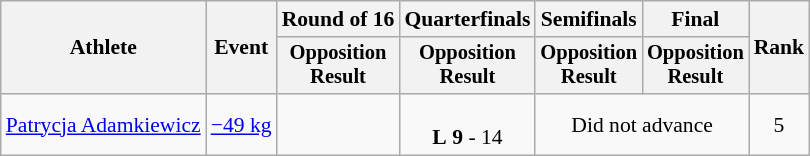<table class="wikitable" style="font-size:90%;">
<tr>
<th rowspan=2>Athlete</th>
<th rowspan=2>Event</th>
<th>Round of 16</th>
<th>Quarterfinals</th>
<th>Semifinals</th>
<th>Final</th>
<th rowspan=2>Rank</th>
</tr>
<tr style="font-size:95%">
<th>Opposition<br>Result</th>
<th>Opposition<br>Result</th>
<th>Opposition<br>Result</th>
<th>Opposition<br>Result</th>
</tr>
<tr align=center>
<td align=left><a href='#'>Patrycja Adamkiewicz</a></td>
<td align=left><a href='#'>−49 kg</a></td>
<td></td>
<td><br><strong>L</strong> <strong>9</strong> - 14</td>
<td colspan=2>Did not advance</td>
<td>5</td>
</tr>
</table>
